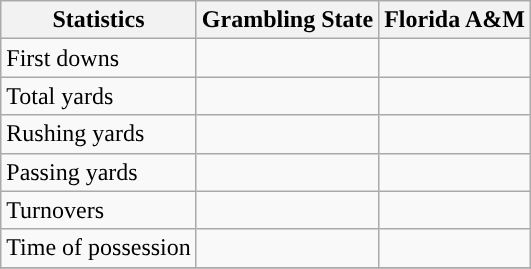<table class="wikitable">
<tr>
<th>Statistics</th>
<th>Grambling State</th>
<th>Florida A&M</th>
</tr>
<tr>
<td>First downs</td>
<td> </td>
<td> </td>
</tr>
<tr>
<td>Total yards</td>
<td> </td>
<td> </td>
</tr>
<tr>
<td>Rushing yards</td>
<td> </td>
<td> </td>
</tr>
<tr>
<td>Passing yards</td>
<td> </td>
<td> </td>
</tr>
<tr>
<td>Turnovers</td>
<td> </td>
<td> </td>
</tr>
<tr>
<td>Time of possession</td>
<td> </td>
<td> </td>
</tr>
<tr>
</tr>
</table>
